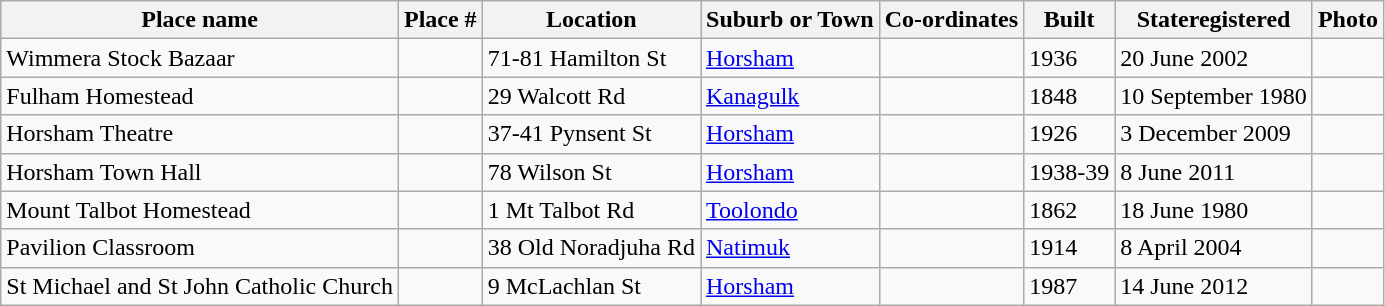<table class="wikitable sortable">
<tr>
<th>Place name</th>
<th>Place #</th>
<th>Location</th>
<th>Suburb or Town</th>
<th>Co-ordinates</th>
<th>Built</th>
<th>Stateregistered</th>
<th class="unsortable">Photo</th>
</tr>
<tr>
<td>Wimmera Stock Bazaar</td>
<td></td>
<td>71-81 Hamilton St</td>
<td><a href='#'>Horsham</a></td>
<td></td>
<td>1936</td>
<td>20 June 2002</td>
<td></td>
</tr>
<tr>
<td>Fulham Homestead</td>
<td></td>
<td>29 Walcott Rd</td>
<td><a href='#'>Kanagulk</a></td>
<td></td>
<td>1848</td>
<td>10 September 1980</td>
<td></td>
</tr>
<tr>
<td>Horsham Theatre</td>
<td></td>
<td>37-41 Pynsent St</td>
<td><a href='#'>Horsham</a></td>
<td></td>
<td>1926</td>
<td>3 December 2009</td>
<td></td>
</tr>
<tr>
<td>Horsham Town Hall</td>
<td></td>
<td>78 Wilson St</td>
<td><a href='#'>Horsham</a></td>
<td></td>
<td>1938-39</td>
<td>8 June 2011</td>
<td></td>
</tr>
<tr>
<td>Mount Talbot Homestead</td>
<td></td>
<td>1 Mt Talbot Rd</td>
<td><a href='#'>Toolondo</a></td>
<td></td>
<td> 1862</td>
<td>18 June 1980</td>
<td></td>
</tr>
<tr>
<td>Pavilion Classroom</td>
<td></td>
<td>38 Old Noradjuha Rd</td>
<td><a href='#'>Natimuk</a></td>
<td></td>
<td>1914</td>
<td>8 April 2004</td>
<td></td>
</tr>
<tr>
<td>St Michael and St John Catholic Church</td>
<td></td>
<td>9 McLachlan St</td>
<td><a href='#'>Horsham</a></td>
<td></td>
<td>1987</td>
<td>14 June 2012</td>
<td></td>
</tr>
</table>
